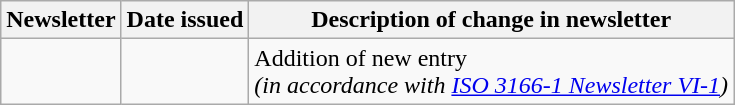<table class="wikitable">
<tr>
<th>Newsletter</th>
<th>Date issued</th>
<th>Description of change in newsletter</th>
</tr>
<tr>
<td id="I-9"></td>
<td></td>
<td>Addition of new entry<br> <em>(in accordance with <a href='#'>ISO 3166-1 Newsletter VI-1</a>)</em></td>
</tr>
</table>
